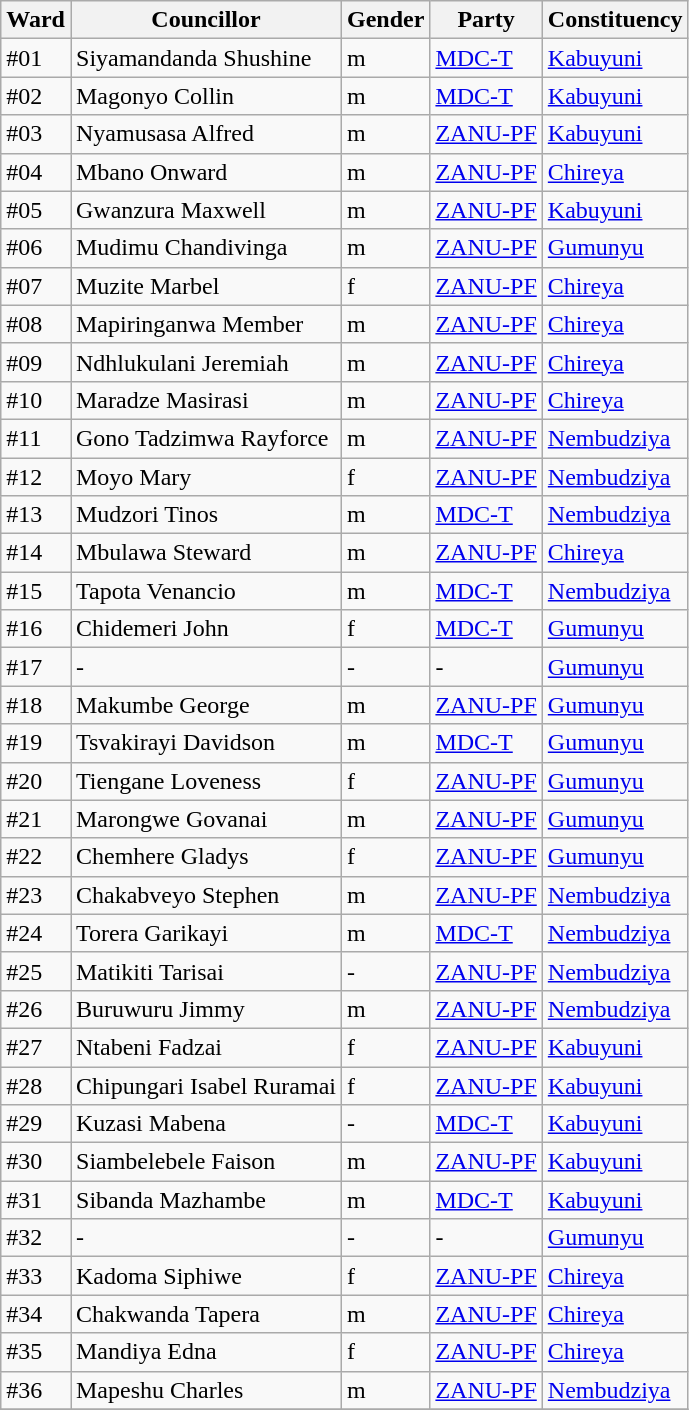<table class="wikitable sortable" style="font-size: 100%;">
<tr>
<th>Ward</th>
<th>Councillor</th>
<th>Gender</th>
<th>Party</th>
<th>Constituency</th>
</tr>
<tr>
<td>#01</td>
<td>Siyamandanda Shushine</td>
<td>m</td>
<td><a href='#'>MDC-T</a></td>
<td><a href='#'>Kabuyuni</a></td>
</tr>
<tr>
<td>#02</td>
<td>Magonyo Collin</td>
<td>m</td>
<td><a href='#'>MDC-T</a></td>
<td><a href='#'>Kabuyuni</a></td>
</tr>
<tr>
<td>#03</td>
<td>Nyamusasa Alfred</td>
<td>m</td>
<td><a href='#'>ZANU-PF</a></td>
<td><a href='#'>Kabuyuni</a></td>
</tr>
<tr>
<td>#04</td>
<td>Mbano Onward</td>
<td>m</td>
<td><a href='#'>ZANU-PF</a></td>
<td><a href='#'>Chireya</a></td>
</tr>
<tr>
<td>#05</td>
<td>Gwanzura Maxwell</td>
<td>m</td>
<td><a href='#'>ZANU-PF</a></td>
<td><a href='#'>Kabuyuni</a></td>
</tr>
<tr>
<td>#06</td>
<td>Mudimu Chandivinga</td>
<td>m</td>
<td><a href='#'>ZANU-PF</a></td>
<td><a href='#'>Gumunyu</a></td>
</tr>
<tr>
<td>#07</td>
<td>Muzite Marbel</td>
<td>f</td>
<td><a href='#'>ZANU-PF</a></td>
<td><a href='#'>Chireya</a></td>
</tr>
<tr>
<td>#08</td>
<td>Mapiringanwa Member</td>
<td>m</td>
<td><a href='#'>ZANU-PF</a></td>
<td><a href='#'>Chireya</a></td>
</tr>
<tr>
<td>#09</td>
<td>Ndhlukulani Jeremiah</td>
<td>m</td>
<td><a href='#'>ZANU-PF</a></td>
<td><a href='#'>Chireya</a></td>
</tr>
<tr>
<td>#10</td>
<td>Maradze Masirasi</td>
<td>m</td>
<td><a href='#'>ZANU-PF</a></td>
<td><a href='#'>Chireya</a></td>
</tr>
<tr>
<td>#11</td>
<td>Gono Tadzimwa Rayforce</td>
<td>m</td>
<td><a href='#'>ZANU-PF</a></td>
<td><a href='#'>Nembudziya</a></td>
</tr>
<tr>
<td>#12</td>
<td>Moyo Mary</td>
<td>f</td>
<td><a href='#'>ZANU-PF</a></td>
<td><a href='#'>Nembudziya</a></td>
</tr>
<tr>
<td>#13</td>
<td>Mudzori Tinos</td>
<td>m</td>
<td><a href='#'>MDC-T</a></td>
<td><a href='#'>Nembudziya</a></td>
</tr>
<tr>
<td>#14</td>
<td>Mbulawa Steward</td>
<td>m</td>
<td><a href='#'>ZANU-PF</a></td>
<td><a href='#'>Chireya</a></td>
</tr>
<tr>
<td>#15</td>
<td>Tapota Venancio</td>
<td>m</td>
<td><a href='#'>MDC-T</a></td>
<td><a href='#'>Nembudziya</a></td>
</tr>
<tr>
<td>#16</td>
<td>Chidemeri John</td>
<td>f</td>
<td><a href='#'>MDC-T</a></td>
<td><a href='#'>Gumunyu</a></td>
</tr>
<tr>
<td>#17</td>
<td>-</td>
<td>-</td>
<td>-</td>
<td><a href='#'>Gumunyu</a></td>
</tr>
<tr>
<td>#18</td>
<td>Makumbe George</td>
<td>m</td>
<td><a href='#'>ZANU-PF</a></td>
<td><a href='#'>Gumunyu</a></td>
</tr>
<tr>
<td>#19</td>
<td>Tsvakirayi Davidson</td>
<td>m</td>
<td><a href='#'>MDC-T</a></td>
<td><a href='#'>Gumunyu</a></td>
</tr>
<tr>
<td>#20</td>
<td>Tiengane Loveness</td>
<td>f</td>
<td><a href='#'>ZANU-PF</a></td>
<td><a href='#'>Gumunyu</a></td>
</tr>
<tr>
<td>#21</td>
<td>Marongwe Govanai</td>
<td>m</td>
<td><a href='#'>ZANU-PF</a></td>
<td><a href='#'>Gumunyu</a></td>
</tr>
<tr>
<td>#22</td>
<td>Chemhere Gladys</td>
<td>f</td>
<td><a href='#'>ZANU-PF</a></td>
<td><a href='#'>Gumunyu</a></td>
</tr>
<tr>
<td>#23</td>
<td>Chakabveyo Stephen</td>
<td>m</td>
<td><a href='#'>ZANU-PF</a></td>
<td><a href='#'>Nembudziya</a></td>
</tr>
<tr>
<td>#24</td>
<td>Torera Garikayi</td>
<td>m</td>
<td><a href='#'>MDC-T</a></td>
<td><a href='#'>Nembudziya</a></td>
</tr>
<tr>
<td>#25</td>
<td>Matikiti Tarisai</td>
<td>-</td>
<td><a href='#'>ZANU-PF</a></td>
<td><a href='#'>Nembudziya</a></td>
</tr>
<tr>
<td>#26</td>
<td>Buruwuru Jimmy</td>
<td>m</td>
<td><a href='#'>ZANU-PF</a></td>
<td><a href='#'>Nembudziya</a></td>
</tr>
<tr>
<td>#27</td>
<td>Ntabeni Fadzai</td>
<td>f</td>
<td><a href='#'>ZANU-PF</a></td>
<td><a href='#'>Kabuyuni</a></td>
</tr>
<tr>
<td>#28</td>
<td>Chipungari Isabel Ruramai</td>
<td>f</td>
<td><a href='#'>ZANU-PF</a></td>
<td><a href='#'>Kabuyuni</a></td>
</tr>
<tr>
<td>#29</td>
<td>Kuzasi Mabena</td>
<td>-</td>
<td><a href='#'>MDC-T</a></td>
<td><a href='#'>Kabuyuni</a></td>
</tr>
<tr>
<td>#30</td>
<td>Siambelebele Faison</td>
<td>m</td>
<td><a href='#'>ZANU-PF</a></td>
<td><a href='#'>Kabuyuni</a></td>
</tr>
<tr>
<td>#31</td>
<td>Sibanda Mazhambe</td>
<td>m</td>
<td><a href='#'>MDC-T</a></td>
<td><a href='#'>Kabuyuni</a></td>
</tr>
<tr>
<td>#32</td>
<td>-</td>
<td>-</td>
<td>-</td>
<td><a href='#'>Gumunyu</a></td>
</tr>
<tr>
<td>#33</td>
<td>Kadoma Siphiwe</td>
<td>f</td>
<td><a href='#'>ZANU-PF</a></td>
<td><a href='#'>Chireya</a></td>
</tr>
<tr>
<td>#34</td>
<td>Chakwanda Tapera</td>
<td>m</td>
<td><a href='#'>ZANU-PF</a></td>
<td><a href='#'>Chireya</a></td>
</tr>
<tr>
<td>#35</td>
<td>Mandiya Edna</td>
<td>f</td>
<td><a href='#'>ZANU-PF</a></td>
<td><a href='#'>Chireya</a></td>
</tr>
<tr>
<td>#36</td>
<td>Mapeshu Charles</td>
<td>m</td>
<td><a href='#'>ZANU-PF</a></td>
<td><a href='#'>Nembudziya</a></td>
</tr>
<tr>
</tr>
</table>
